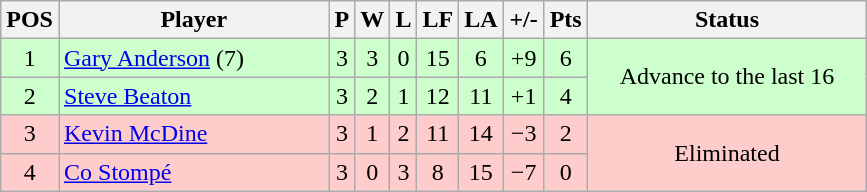<table class="wikitable" style="text-align:center; margin: 1em auto 1em auto, align:left">
<tr>
<th width=20>POS</th>
<th width=173>Player</th>
<th width=3>P</th>
<th width=3>W</th>
<th width=3>L</th>
<th width=20>LF</th>
<th width=20>LA</th>
<th width=20>+/-</th>
<th width=20>Pts</th>
<th width=179>Status</th>
</tr>
<tr style="background:#CCFFCC;">
<td>1</td>
<td style="text-align:left;"> <a href='#'>Gary Anderson</a> (7)</td>
<td>3</td>
<td>3</td>
<td>0</td>
<td>15</td>
<td>6</td>
<td>+9</td>
<td>6</td>
<td rowspan=2>Advance to the last 16</td>
</tr>
<tr style="background:#CCFFCC;">
<td>2</td>
<td style="text-align:left;"> <a href='#'>Steve Beaton</a></td>
<td>3</td>
<td>2</td>
<td>1</td>
<td>12</td>
<td>11</td>
<td>+1</td>
<td>4</td>
</tr>
<tr style="background:#FFCCCC;">
<td>3</td>
<td style="text-align:left;"> <a href='#'>Kevin McDine</a></td>
<td>3</td>
<td>1</td>
<td>2</td>
<td>11</td>
<td>14</td>
<td>−3</td>
<td>2</td>
<td rowspan=2>Eliminated</td>
</tr>
<tr style="background:#FFCCCC;">
<td>4</td>
<td style="text-align:left;"> <a href='#'>Co Stompé</a></td>
<td>3</td>
<td>0</td>
<td>3</td>
<td>8</td>
<td>15</td>
<td>−7</td>
<td>0</td>
</tr>
</table>
